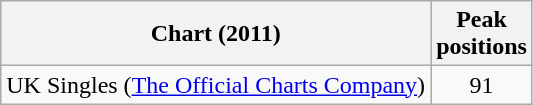<table class="wikitable sortable">
<tr>
<th>Chart (2011)</th>
<th>Peak<br>positions</th>
</tr>
<tr>
<td>UK Singles (<a href='#'>The Official Charts Company</a>)</td>
<td style="text-align:center;">91</td>
</tr>
</table>
